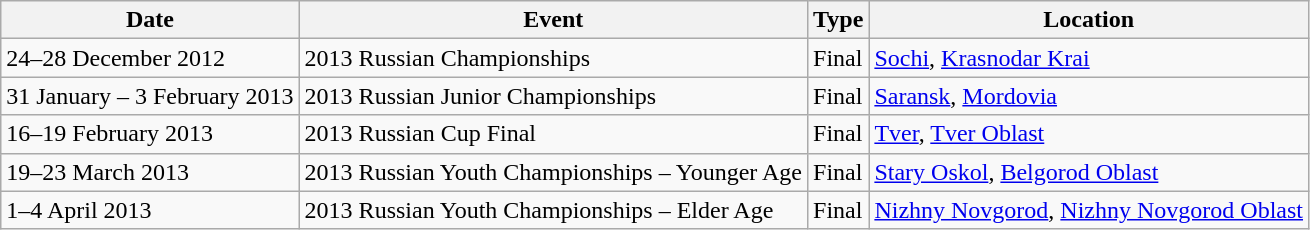<table class="wikitable">
<tr>
<th>Date</th>
<th>Event</th>
<th>Type</th>
<th>Location</th>
</tr>
<tr>
<td>24–28 December 2012</td>
<td>2013 Russian Championships</td>
<td>Final</td>
<td><a href='#'>Sochi</a>, <a href='#'>Krasnodar Krai</a></td>
</tr>
<tr>
<td>31 January – 3 February 2013</td>
<td>2013 Russian Junior Championships</td>
<td>Final</td>
<td><a href='#'>Saransk</a>, <a href='#'>Mordovia</a></td>
</tr>
<tr>
<td>16–19 February 2013</td>
<td>2013 Russian Cup Final</td>
<td>Final</td>
<td><a href='#'>Tver</a>, <a href='#'>Tver Oblast</a></td>
</tr>
<tr>
<td>19–23 March 2013</td>
<td>2013 Russian Youth Championships – Younger Age</td>
<td>Final</td>
<td><a href='#'>Stary Oskol</a>, <a href='#'>Belgorod Oblast</a></td>
</tr>
<tr>
<td>1–4 April 2013</td>
<td>2013 Russian Youth Championships – Elder Age</td>
<td>Final</td>
<td><a href='#'>Nizhny Novgorod</a>, <a href='#'>Nizhny Novgorod Oblast</a></td>
</tr>
</table>
